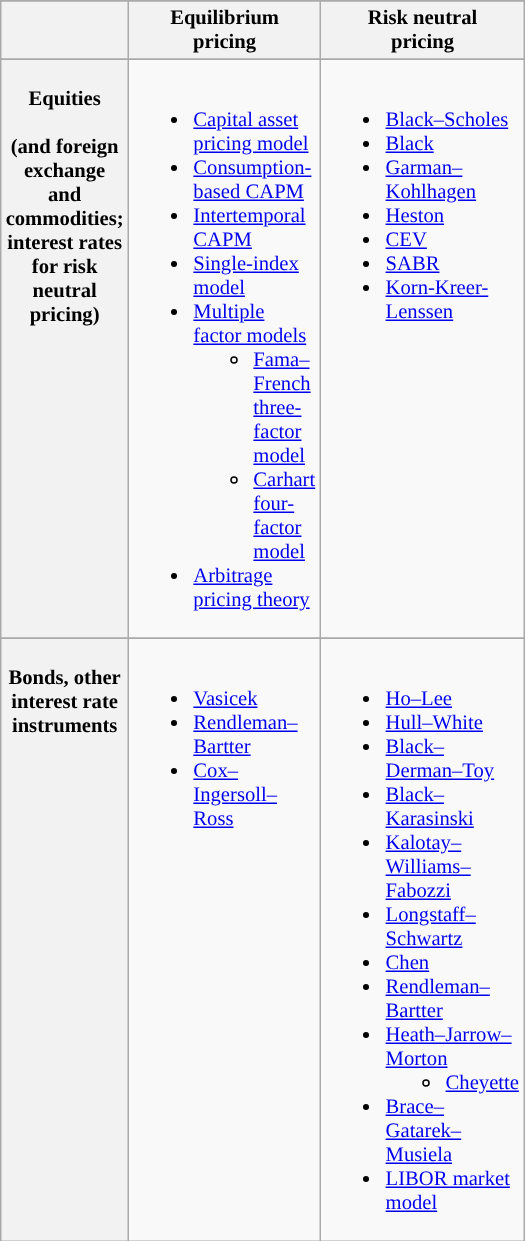<table class="wikitable floatright" style="width: 350px;">
<tr style="font-size: 86%;">
</tr>
<tr>
</tr>
<tr style="font-size: 86%;">
<th></th>
<th scope="col" style="width: 150px;">Equilibrium <br>pricing</th>
<th scope="col" style="width: 150px;">Risk neutral <br>pricing</th>
</tr>
<tr>
</tr>
<tr style="font-size: 86%; vertical-align: top;">
<th><br>Equities <br><br>(and foreign exchange and commodities; interest rates for risk neutral pricing)</th>
<td><br><ul><li><a href='#'>Capital asset pricing model</a></li><li><a href='#'>Consumption-based CAPM</a></li><li><a href='#'>Intertemporal CAPM</a></li><li><a href='#'>Single-index model</a></li><li><a href='#'>Multiple factor models</a><ul><li><a href='#'>Fama–French three-factor model</a></li><li><a href='#'>Carhart four-factor model</a></li></ul></li><li><a href='#'>Arbitrage pricing theory</a></li></ul></td>
<td><br><ul><li><a href='#'>Black–Scholes</a></li><li><a href='#'>Black</a></li><li><a href='#'>Garman–Kohlhagen</a></li><li><a href='#'>Heston</a></li><li><a href='#'>CEV</a></li><li><a href='#'>SABR</a></li><li><a href='#'>Korn-Kreer-Lenssen</a></li></ul></td>
</tr>
<tr>
</tr>
<tr style="font-size: 86%; vertical-align: top;">
<th><br>Bonds, other interest rate instruments</th>
<td><br><ul><li><a href='#'>Vasicek</a></li><li><a href='#'>Rendleman–Bartter</a></li><li><a href='#'>Cox–Ingersoll–Ross</a></li></ul></td>
<td><br><ul><li><a href='#'>Ho–Lee</a></li><li><a href='#'>Hull–White</a></li><li><a href='#'>Black–Derman–Toy</a></li><li><a href='#'>Black–Karasinski</a></li><li><a href='#'>Kalotay–Williams–Fabozzi</a></li><li><a href='#'>Longstaff–Schwartz</a></li><li><a href='#'>Chen</a></li><li><a href='#'>Rendleman–Bartter</a></li><li><a href='#'>Heath–Jarrow–Morton</a><ul><li><a href='#'>Cheyette</a></li></ul></li><li><a href='#'>Brace–Gatarek–Musiela</a></li><li><a href='#'>LIBOR market model</a></li></ul></td>
</tr>
</table>
